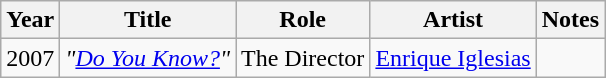<table class="wikitable sortable">
<tr>
<th>Year</th>
<th>Title</th>
<th>Role</th>
<th>Artist</th>
<th>Notes</th>
</tr>
<tr>
<td>2007</td>
<td><em>"<a href='#'>Do You Know?</a>"</em></td>
<td>The Director</td>
<td><a href='#'>Enrique Iglesias</a></td>
<td></td>
</tr>
</table>
